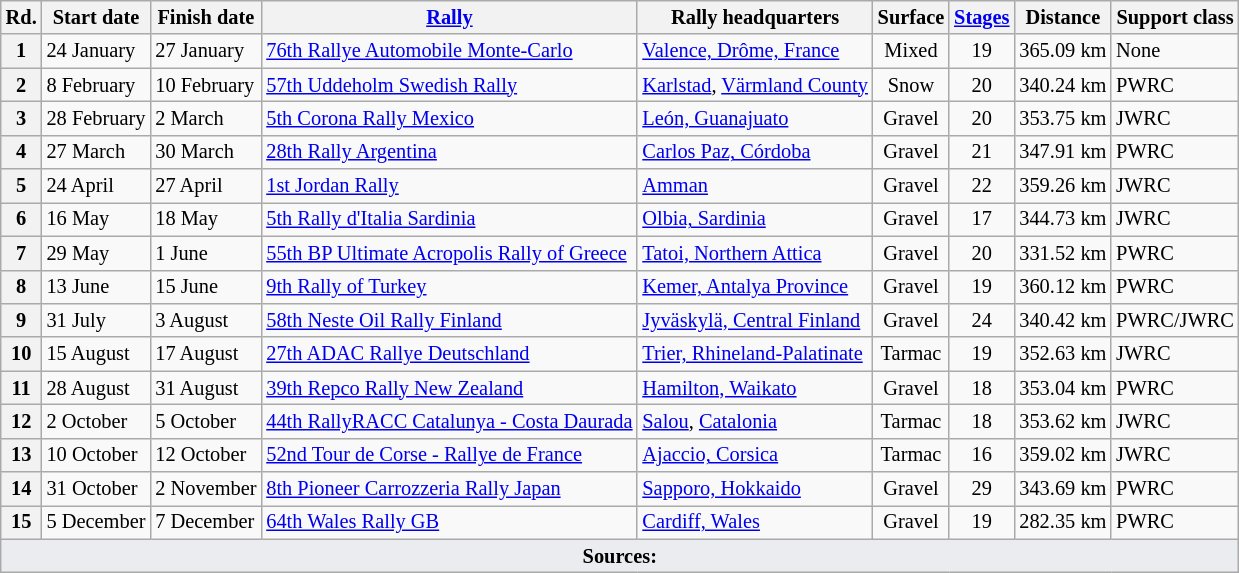<table class="wikitable" style="font-size: 85%;">
<tr>
<th>Rd.</th>
<th>Start date</th>
<th>Finish date</th>
<th><a href='#'>Rally</a></th>
<th>Rally headquarters</th>
<th>Surface</th>
<th><a href='#'>Stages</a></th>
<th>Distance</th>
<th>Support class</th>
</tr>
<tr>
<th>1</th>
<td>24 January</td>
<td>27 January</td>
<td> <a href='#'>76th Rallye Automobile Monte-Carlo</a></td>
<td><a href='#'>Valence, Drôme, France</a></td>
<td align=center>Mixed</td>
<td align=center>19</td>
<td align=center>365.09 km</td>
<td>None</td>
</tr>
<tr>
<th>2</th>
<td>8 February</td>
<td>10 February</td>
<td nowrap> <a href='#'>57th Uddeholm Swedish Rally</a></td>
<td><a href='#'>Karlstad</a>, <a href='#'>Värmland County</a></td>
<td align=center>Snow</td>
<td align=center>20</td>
<td align=center>340.24 km</td>
<td>PWRC</td>
</tr>
<tr>
<th>3</th>
<td>28 February</td>
<td>2 March</td>
<td> <a href='#'>5th Corona Rally Mexico</a></td>
<td><a href='#'>León, Guanajuato</a></td>
<td align=center>Gravel</td>
<td align=center>20</td>
<td align=center>353.75 km</td>
<td>JWRC</td>
</tr>
<tr>
<th>4</th>
<td>27 March</td>
<td>30 March</td>
<td> <a href='#'>28th Rally Argentina</a></td>
<td><a href='#'>Carlos Paz, Córdoba</a></td>
<td align="center">Gravel</td>
<td align="center">21</td>
<td align="center">347.91 km</td>
<td>PWRC</td>
</tr>
<tr>
<th>5</th>
<td>24 April</td>
<td>27 April</td>
<td> <a href='#'>1st Jordan Rally</a></td>
<td><a href='#'>Amman</a></td>
<td align="center">Gravel</td>
<td align="center">22</td>
<td align="center">359.26 km</td>
<td>JWRC</td>
</tr>
<tr>
<th>6</th>
<td>16 May</td>
<td>18 May</td>
<td> <a href='#'>5th Rally d'Italia Sardinia</a></td>
<td><a href='#'>Olbia, Sardinia</a></td>
<td align="center">Gravel</td>
<td align="center">17</td>
<td align="center">344.73 km</td>
<td>JWRC</td>
</tr>
<tr>
<th>7</th>
<td>29 May</td>
<td>1 June</td>
<td> <a href='#'>55th BP Ultimate Acropolis Rally of Greece</a></td>
<td><a href='#'>Tatoi, Northern Attica</a></td>
<td align="center">Gravel</td>
<td align="center">20</td>
<td align="center">331.52 km</td>
<td>PWRC</td>
</tr>
<tr>
<th>8</th>
<td>13 June</td>
<td>15 June</td>
<td> <a href='#'>9th Rally of Turkey</a></td>
<td><a href='#'>Kemer, Antalya Province</a></td>
<td align="center">Gravel</td>
<td align="center">19</td>
<td align="center">360.12 km</td>
<td>PWRC</td>
</tr>
<tr>
<th>9</th>
<td>31 July</td>
<td>3 August</td>
<td> <a href='#'>58th Neste Oil Rally Finland</a></td>
<td><a href='#'>Jyväskylä, Central Finland</a></td>
<td align="center">Gravel</td>
<td align="center">24</td>
<td align="center">340.42 km</td>
<td>PWRC/JWRC</td>
</tr>
<tr>
<th>10</th>
<td>15 August</td>
<td>17 August</td>
<td> <a href='#'>27th ADAC Rallye Deutschland</a></td>
<td><a href='#'>Trier, Rhineland-Palatinate</a></td>
<td align="center">Tarmac</td>
<td align="center">19</td>
<td align="center">352.63 km</td>
<td>JWRC</td>
</tr>
<tr>
<th>11</th>
<td>28 August</td>
<td>31 August</td>
<td> <a href='#'>39th Repco Rally New Zealand</a></td>
<td><a href='#'>Hamilton, Waikato</a></td>
<td align="center">Gravel</td>
<td align="center">18</td>
<td align="center">353.04 km</td>
<td>PWRC</td>
</tr>
<tr>
<th>12</th>
<td>2 October</td>
<td>5 October</td>
<td nowrap> <a href='#'>44th RallyRACC Catalunya - Costa Daurada</a></td>
<td><a href='#'>Salou</a>, <a href='#'>Catalonia</a></td>
<td align="center">Tarmac</td>
<td align="center">18</td>
<td align="center">353.62 km</td>
<td>JWRC</td>
</tr>
<tr>
<th>13</th>
<td>10 October</td>
<td>12 October</td>
<td> <a href='#'>52nd Tour de Corse - Rallye de France</a></td>
<td><a href='#'>Ajaccio, Corsica</a></td>
<td align="center">Tarmac</td>
<td align="center">16</td>
<td align="center">359.02 km</td>
<td>JWRC</td>
</tr>
<tr>
<th>14</th>
<td>31 October</td>
<td nowrap>2 November</td>
<td> <a href='#'>8th Pioneer Carrozzeria Rally Japan</a></td>
<td><a href='#'>Sapporo, Hokkaido</a></td>
<td align="center">Gravel</td>
<td align="center">29</td>
<td align="center">343.69 km</td>
<td>PWRC</td>
</tr>
<tr>
<th>15</th>
<td nowrap>5 December</td>
<td nowrap>7 December</td>
<td> <a href='#'>64th Wales Rally GB</a></td>
<td><a href='#'>Cardiff, Wales</a></td>
<td align="center">Gravel</td>
<td align="center">19</td>
<td align="center">282.35 km</td>
<td>PWRC</td>
</tr>
<tr>
<td colspan="9" style="background-color:#EAECF0;text-align:center"><strong>Sources:</strong></td>
</tr>
</table>
